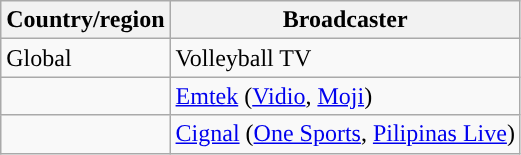<table class="wikitable">
<tr>
<th>Country/region</th>
<th>Broadcaster</th>
</tr>
<tr>
<td>Global</td>
<td>Volleyball TV</td>
</tr>
<tr>
<td></td>
<td><a href='#'>Emtek</a> (<a href='#'>Vidio</a>, <a href='#'>Moji</a>)</td>
</tr>
<tr>
<td></td>
<td><a href='#'>Cignal</a> (<a href='#'>One Sports</a>, <a href='#'>Pilipinas Live</a>)</td>
</tr>
</table>
